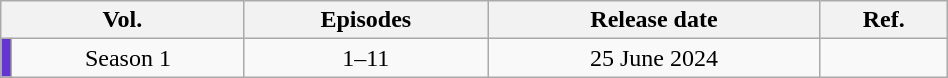<table class="wikitable" style="text-align: center; width: 50%;">
<tr>
<th colspan="2">Vol.</th>
<th>Episodes</th>
<th>Release date</th>
<th>Ref.</th>
</tr>
<tr>
<td width="1%" style="background: #6436CF;"></td>
<td>Season 1</td>
<td>1–11</td>
<td>25 June 2024</td>
<td></td>
</tr>
</table>
